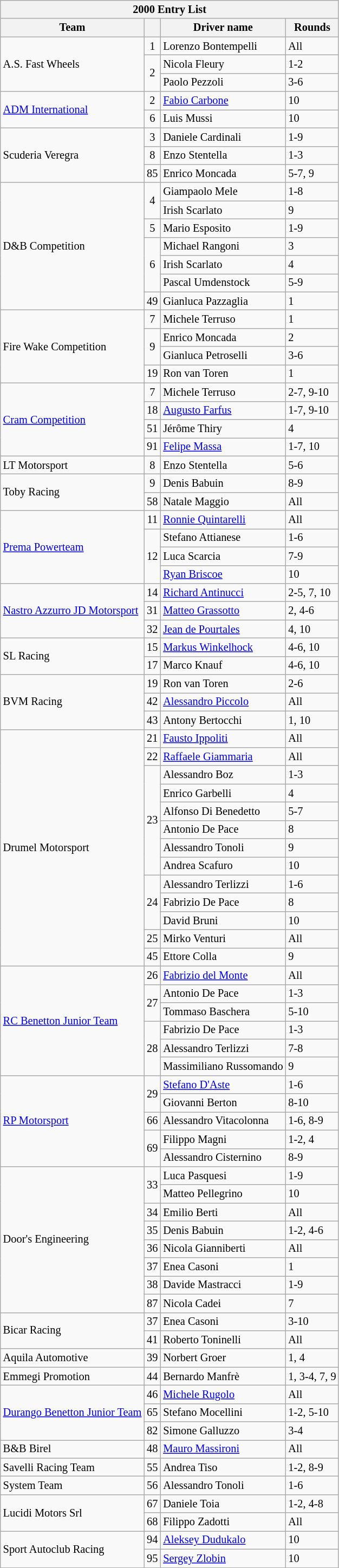<table class="wikitable" style="font-size:85%">
<tr>
<th colspan=4>2000 Entry List</th>
</tr>
<tr>
<th>Team</th>
<th></th>
<th>Driver name</th>
<th>Rounds</th>
</tr>
<tr>
<td rowspan=3> A.S. Fast Wheels</td>
<td align=center>1</td>
<td> Lorenzo Bontempelli</td>
<td>All</td>
</tr>
<tr>
<td align=center rowspan=2>2</td>
<td> Nicola Fleury</td>
<td>1-2</td>
</tr>
<tr>
<td> Paolo Pezzoli</td>
<td>3-6</td>
</tr>
<tr>
<td rowspan=2> <a href='#'>ADM International</a></td>
<td align=center>2</td>
<td> <a href='#'>Fabio Carbone</a></td>
<td>10</td>
</tr>
<tr>
<td align=center>6</td>
<td> Luis Mussi</td>
<td>10</td>
</tr>
<tr>
<td rowspan=3> Scuderia Veregra</td>
<td align=center>3</td>
<td> Daniele Cardinali</td>
<td>1-9</td>
</tr>
<tr>
<td align=center>8</td>
<td> Enzo Stentella</td>
<td>1-3</td>
</tr>
<tr>
<td align=center>85</td>
<td> Enrico Moncada</td>
<td>5-7, 9</td>
</tr>
<tr>
<td rowspan=7> D&B Competition</td>
<td align=center rowspan=2>4</td>
<td> Giampaolo Mele</td>
<td>1-8</td>
</tr>
<tr>
<td> Irish Scarlato</td>
<td>9</td>
</tr>
<tr>
<td align=center>5</td>
<td> Mario Esposito</td>
<td>1-9</td>
</tr>
<tr>
<td align=center rowspan=3>6</td>
<td> Michael Rangoni</td>
<td>3</td>
</tr>
<tr>
<td> Irish Scarlato</td>
<td>4</td>
</tr>
<tr>
<td> Pascal Umdenstock</td>
<td>5-9</td>
</tr>
<tr>
<td align=center>49</td>
<td> Gianluca Pazzaglia</td>
<td>1</td>
</tr>
<tr>
<td rowspan=4> Fire Wake Competition</td>
<td align=center>7</td>
<td> Michele Terruso</td>
<td>1</td>
</tr>
<tr>
<td align=center rowspan=2>9</td>
<td> Enrico Moncada</td>
<td>2</td>
</tr>
<tr>
<td> Gianluca Petroselli</td>
<td>3-6</td>
</tr>
<tr>
<td align=center>19</td>
<td> Ron van Toren</td>
<td>1</td>
</tr>
<tr>
<td rowspan=4> <a href='#'>Cram Competition</a></td>
<td align=center>7</td>
<td> Michele Terruso</td>
<td>2-7, 9-10</td>
</tr>
<tr>
<td align=center>18</td>
<td> <a href='#'>Augusto Farfus</a></td>
<td>1-7, 9-10</td>
</tr>
<tr>
<td align=center>51</td>
<td> Jérôme Thiry</td>
<td>4</td>
</tr>
<tr>
<td align=center>91</td>
<td> <a href='#'>Felipe Massa</a></td>
<td>1-7, 10</td>
</tr>
<tr>
<td> LT Motorsport</td>
<td align=center>8</td>
<td> Enzo Stentella</td>
<td>5-6</td>
</tr>
<tr>
<td rowspan=2> Toby Racing</td>
<td align=center>9</td>
<td> Denis Babuin</td>
<td>8-9</td>
</tr>
<tr>
<td align=center>58</td>
<td> Natale Maggio</td>
<td>All</td>
</tr>
<tr>
<td rowspan=4> <a href='#'>Prema Powerteam</a></td>
<td align=center>11</td>
<td> <a href='#'>Ronnie Quintarelli</a></td>
<td>All</td>
</tr>
<tr>
<td align=center rowspan=3>12</td>
<td> Stefano Attianese</td>
<td>1-6</td>
</tr>
<tr>
<td> Luca Scarcia</td>
<td>7-9</td>
</tr>
<tr>
<td> <a href='#'>Ryan Briscoe</a></td>
<td>10</td>
</tr>
<tr>
<td rowspan=3> <a href='#'>Nastro Azzurro JD Motorsport</a></td>
<td align=center>14</td>
<td> <a href='#'>Richard Antinucci</a></td>
<td>2-5, 7, 10</td>
</tr>
<tr>
<td align=center>31</td>
<td> <a href='#'>Matteo Grassotto</a></td>
<td>2, 4-6</td>
</tr>
<tr>
<td align=center>32</td>
<td> <a href='#'>Jean de Pourtales</a></td>
<td>4, 10</td>
</tr>
<tr>
<td rowspan=2> SL Racing</td>
<td align=center>15</td>
<td> <a href='#'>Markus Winkelhock</a></td>
<td>4-6, 10</td>
</tr>
<tr>
<td align=center>17</td>
<td> Marco Knauf</td>
<td>4-6, 10</td>
</tr>
<tr>
<td rowspan=3> BVM Racing</td>
<td align=center>19</td>
<td> Ron van Toren</td>
<td>2-6</td>
</tr>
<tr>
<td align=center>42</td>
<td> <a href='#'>Alessandro Piccolo</a></td>
<td>All</td>
</tr>
<tr>
<td align=center>43</td>
<td> Antony Bertocchi</td>
<td>1, 10</td>
</tr>
<tr>
<td rowspan=13> Drumel Motorsport</td>
<td align=center>21</td>
<td> <a href='#'>Fausto Ippoliti</a></td>
<td>All</td>
</tr>
<tr>
<td align=center>22</td>
<td> <a href='#'>Raffaele Giammaria</a></td>
<td>All</td>
</tr>
<tr>
<td align=center rowspan=6>23</td>
<td> Alessandro Boz</td>
<td>1-3</td>
</tr>
<tr>
<td> Enrico Garbelli</td>
<td>4</td>
</tr>
<tr>
<td> Alfonso Di Benedetto</td>
<td>5-7</td>
</tr>
<tr>
<td> Antonio De Pace</td>
<td>8</td>
</tr>
<tr>
<td> Alessandro Tonoli</td>
<td>9</td>
</tr>
<tr>
<td> Andrea Scafuro</td>
<td>10</td>
</tr>
<tr>
<td align=center rowspan=3>24</td>
<td> Alessandro Terlizzi</td>
<td>1-6</td>
</tr>
<tr>
<td> Fabrizio De Pace</td>
<td>8</td>
</tr>
<tr>
<td> David Bruni</td>
<td>10</td>
</tr>
<tr>
<td align=center>25</td>
<td> Mirko Venturi</td>
<td>All</td>
</tr>
<tr>
<td align=center>45</td>
<td> Ettore Colla</td>
<td>9</td>
</tr>
<tr>
<td rowspan=6> <a href='#'>RC Benetton Junior Team</a></td>
<td align=center>26</td>
<td> <a href='#'>Fabrizio del Monte</a></td>
<td>All</td>
</tr>
<tr>
<td align=center rowspan=2>27</td>
<td> Antonio De Pace</td>
<td>1-3</td>
</tr>
<tr>
<td> Tommaso Baschera</td>
<td>5-10</td>
</tr>
<tr>
<td align=center rowspan=3>28</td>
<td> Fabrizio De Pace</td>
<td>1-3</td>
</tr>
<tr>
<td> Alessandro Terlizzi</td>
<td>7-8</td>
</tr>
<tr>
<td nowrap> Massimiliano Russomando</td>
<td>9</td>
</tr>
<tr>
<td rowspan=5> <a href='#'>RP Motorsport</a></td>
<td align=center rowspan=2>29</td>
<td> <a href='#'>Stefano D'Aste</a></td>
<td>1-6</td>
</tr>
<tr>
<td> Giovanni Berton</td>
<td>8-10</td>
</tr>
<tr>
<td align=center>66</td>
<td> Alessandro Vitacolonna</td>
<td>1-6, 8-9</td>
</tr>
<tr>
<td align=center rowspan=2>69</td>
<td> Filippo Magni</td>
<td>1-2, 4</td>
</tr>
<tr>
<td> Alessandro Cisternino</td>
<td>8-9</td>
</tr>
<tr>
<td rowspan=8> Door's Engineering</td>
<td align=center rowspan=2>33</td>
<td> Luca Pasquesi</td>
<td>1-9</td>
</tr>
<tr>
<td> Matteo Pellegrino</td>
<td>10</td>
</tr>
<tr>
<td align=center>34</td>
<td> Emilio Berti</td>
<td>All</td>
</tr>
<tr>
<td align=center>35</td>
<td> Denis Babuin</td>
<td>1-2, 4-6</td>
</tr>
<tr>
<td align=center>36</td>
<td> Nicola Gianniberti</td>
<td>All</td>
</tr>
<tr>
<td align=center>37</td>
<td> Enea Casoni</td>
<td>1</td>
</tr>
<tr>
<td align=center>38</td>
<td> Davide Mastracci</td>
<td>1-9</td>
</tr>
<tr>
<td align=center>87</td>
<td> Nicola Cadei</td>
<td>7</td>
</tr>
<tr>
<td rowspan=2> Bicar Racing</td>
<td align=center>37</td>
<td> Enea Casoni</td>
<td>3-10</td>
</tr>
<tr>
<td align=center>41</td>
<td> Roberto Toninelli</td>
<td>All</td>
</tr>
<tr>
<td> Aquila Automotive</td>
<td align=center>39</td>
<td> Norbert Groer</td>
<td>1, 4</td>
</tr>
<tr>
<td> Emmegi Promotion</td>
<td align=center>44</td>
<td> Bernardo Manfrè</td>
<td>1, 3-4, 7, 9</td>
</tr>
<tr>
<td rowspan=3> <a href='#'>Durango Benetton Junior Team</a></td>
<td align=center>46</td>
<td> <a href='#'>Michele Rugolo</a></td>
<td>All</td>
</tr>
<tr>
<td align=center>65</td>
<td> Stefano Mocellini</td>
<td>1-2, 5-10</td>
</tr>
<tr>
<td align=center>82</td>
<td> Simone Galluzzo</td>
<td>3-4</td>
</tr>
<tr>
<td> B&B Birel</td>
<td align=center>48</td>
<td> <a href='#'>Mauro Massironi</a></td>
<td>All</td>
</tr>
<tr>
<td> Savelli Racing Team</td>
<td align=center>55</td>
<td> Andrea Tiso</td>
<td>1-2, 8-9</td>
</tr>
<tr>
<td> System Team</td>
<td align=center>56</td>
<td> Alessandro Tonoli</td>
<td>1-6</td>
</tr>
<tr>
<td rowspan=2> Lucidi Motors Srl</td>
<td align=center>67</td>
<td> Daniele Toia</td>
<td>1-2, 4-8</td>
</tr>
<tr>
<td align=center>68</td>
<td> Filippo Zadotti</td>
<td>All</td>
</tr>
<tr>
<td rowspan=2> Sport Autoclub Racing</td>
<td align=center>94</td>
<td> <a href='#'>Aleksey Dudukalo</a></td>
<td>10</td>
</tr>
<tr>
<td align=center>95</td>
<td> <a href='#'>Sergey Zlobin</a></td>
<td>10</td>
</tr>
<tr>
</tr>
</table>
